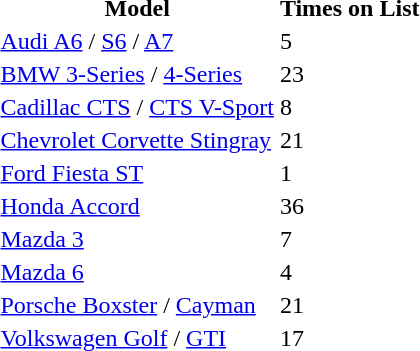<table>
<tr>
<th>Model</th>
<th>Times on List</th>
</tr>
<tr>
<td><a href='#'>Audi A6</a> / <a href='#'>S6</a> / <a href='#'>A7</a></td>
<td>5</td>
</tr>
<tr>
<td><a href='#'>BMW 3-Series</a> / <a href='#'>4-Series</a></td>
<td>23</td>
</tr>
<tr>
<td><a href='#'>Cadillac CTS</a> / <a href='#'>CTS V-Sport</a></td>
<td>8</td>
</tr>
<tr>
<td><a href='#'>Chevrolet Corvette Stingray</a></td>
<td>21</td>
</tr>
<tr>
<td><a href='#'>Ford Fiesta ST</a></td>
<td>1</td>
</tr>
<tr>
<td><a href='#'>Honda Accord</a></td>
<td>36</td>
</tr>
<tr>
<td><a href='#'>Mazda 3</a></td>
<td>7</td>
</tr>
<tr>
<td><a href='#'>Mazda 6</a></td>
<td>4</td>
</tr>
<tr>
<td><a href='#'>Porsche Boxster</a> / <a href='#'>Cayman</a></td>
<td>21</td>
</tr>
<tr>
<td><a href='#'>Volkswagen Golf</a> / <a href='#'>GTI</a></td>
<td>17</td>
</tr>
</table>
